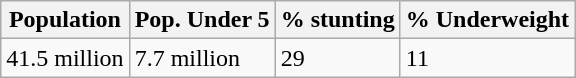<table class="wikitable">
<tr>
<th>Population</th>
<th>Pop. Under 5</th>
<th>% stunting</th>
<th>% Underweight</th>
</tr>
<tr>
<td>41.5 million</td>
<td>7.7 million</td>
<td>29</td>
<td>11</td>
</tr>
</table>
